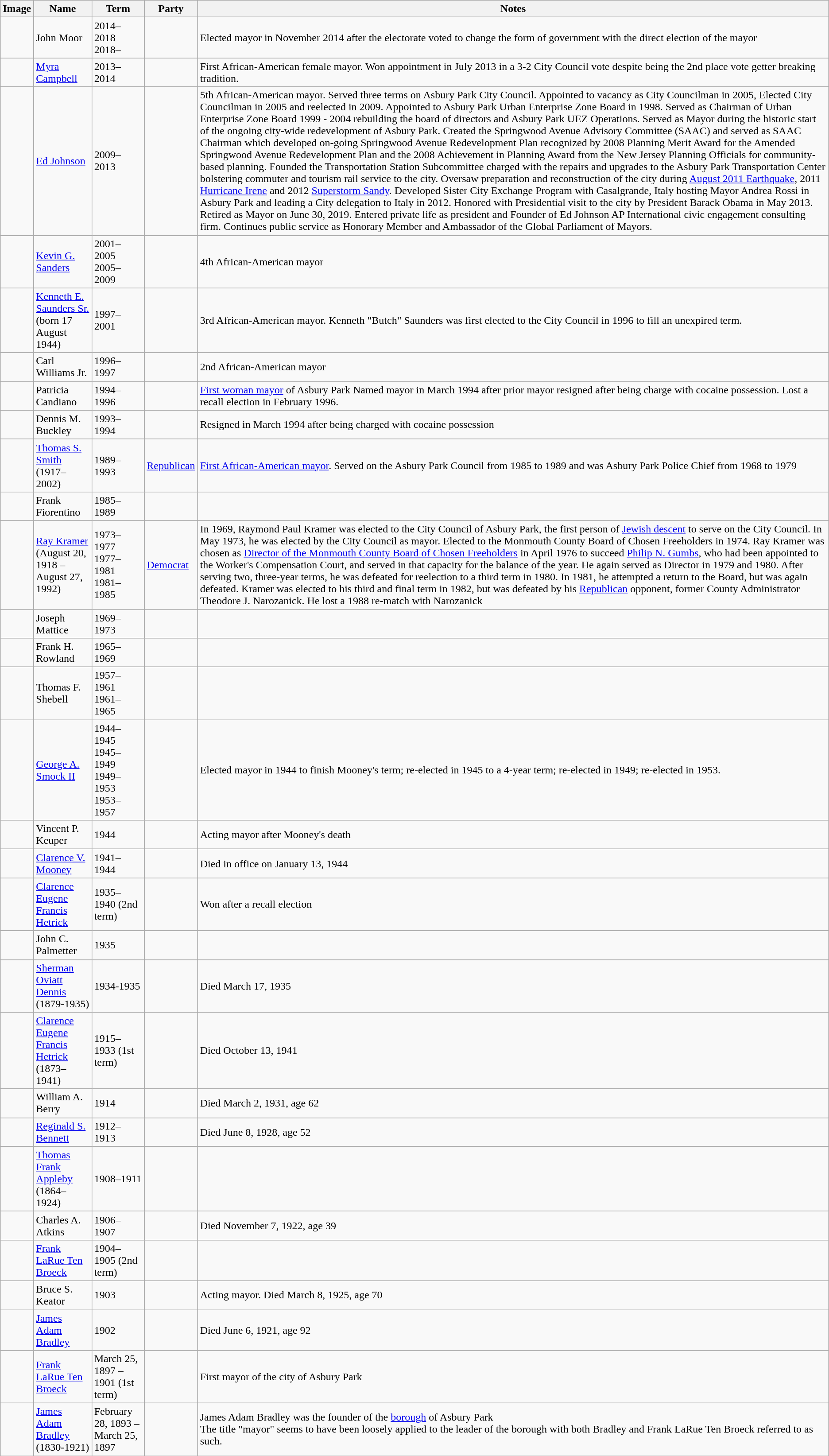<table class=wikitable>
<tr>
<th>Image</th>
<th>Name</th>
<th>Term</th>
<th>Party</th>
<th>Notes</th>
</tr>
<tr>
<td></td>
<td>John Moor</td>
<td>2014–2018<br> 2018–</td>
<td></td>
<td>Elected mayor in November 2014 after the electorate voted to change the form of government with the direct election of the mayor</td>
</tr>
<tr>
<td></td>
<td><a href='#'>Myra Campbell</a></td>
<td>2013–2014</td>
<td></td>
<td>First African-American female mayor. Won appointment in July 2013 in a 3-2 City Council vote despite being the 2nd place vote getter breaking tradition.</td>
</tr>
<tr>
<td></td>
<td><a href='#'>Ed Johnson</a></td>
<td>2009–2013</td>
<td></td>
<td>5th African-American mayor. Served three terms on Asbury Park City Council. Appointed to vacancy as City Councilman in 2005, Elected City Councilman in 2005 and reelected in 2009. Appointed to Asbury Park Urban Enterprise Zone Board in 1998. Served as Chairman of Urban Enterprise Zone Board 1999 - 2004 rebuilding the board of directors and Asbury Park UEZ Operations. Served as Mayor during the historic start of the ongoing city-wide redevelopment of Asbury Park. Created the Springwood Avenue Advisory Committee (SAAC) and served as SAAC Chairman which developed on-going Springwood Avenue Redevelopment Plan recognized by 2008 Planning Merit Award for the Amended Springwood Avenue Redevelopment Plan and the 2008 Achievement in Planning Award from the New Jersey Planning Officials for community-based planning. Founded the Transportation Station Subcommittee charged with the repairs and upgrades to the Asbury Park Transportation Center bolstering commuter and tourism rail service to the city. Oversaw preparation and reconstruction of the city during <a href='#'>August 2011 Earthquake</a>, 2011 <a href='#'>Hurricane Irene</a> and 2012 <a href='#'>Superstorm Sandy</a>. Developed Sister City Exchange Program with Casalgrande, Italy hosting Mayor Andrea Rossi in Asbury Park and leading a City delegation to Italy in 2012. Honored with Presidential visit to the city by President Barack Obama in May 2013. Retired as Mayor on June 30, 2019. Entered private life as president and Founder of Ed Johnson AP International civic engagement consulting firm. Continues public service as Honorary Member and Ambassador of the Global Parliament of Mayors.</td>
</tr>
<tr>
<td></td>
<td><a href='#'>Kevin G. Sanders</a></td>
<td>2001–2005<br> 2005–2009</td>
<td></td>
<td>4th African-American mayor</td>
</tr>
<tr>
<td></td>
<td><a href='#'>Kenneth E. Saunders Sr.</a><br>(born 17 August 1944)</td>
<td>1997–2001</td>
<td></td>
<td>3rd African-American mayor. Kenneth "Butch" Saunders was first elected to the City Council in 1996 to fill an unexpired term.</td>
</tr>
<tr>
<td></td>
<td>Carl Williams Jr.</td>
<td>1996–1997</td>
<td></td>
<td>2nd African-American mayor</td>
</tr>
<tr>
<td></td>
<td>Patricia Candiano</td>
<td>1994–1996</td>
<td></td>
<td><a href='#'>First woman mayor</a> of Asbury Park Named mayor in March 1994 after prior mayor resigned after being charge with cocaine possession. Lost a recall election in February 1996.</td>
</tr>
<tr>
<td></td>
<td>Dennis M. Buckley</td>
<td>1993–1994</td>
<td></td>
<td>Resigned in March 1994 after being charged with cocaine possession</td>
</tr>
<tr>
<td></td>
<td><a href='#'>Thomas S. Smith</a><br>(1917–2002)</td>
<td>1989–1993</td>
<td><a href='#'>Republican</a></td>
<td><a href='#'>First African-American mayor</a>. Served on the Asbury Park Council from 1985 to 1989 and was Asbury Park Police Chief from 1968 to 1979</td>
</tr>
<tr>
<td></td>
<td>Frank Fiorentino</td>
<td>1985–1989</td>
<td></td>
<td></td>
</tr>
<tr>
<td></td>
<td><a href='#'>Ray Kramer</a><br>(August 20, 1918 – August 27, 1992)</td>
<td>1973–1977<br> 1977–1981<br> 1981–1985</td>
<td><a href='#'>Democrat</a></td>
<td>In 1969, Raymond Paul Kramer was elected to the City Council of Asbury Park, the first person of <a href='#'>Jewish descent</a> to serve on the City Council. In May 1973, he was elected by the City Council as mayor. Elected to the Monmouth County Board of Chosen Freeholders in 1974. Ray Kramer was chosen as <a href='#'>Director of the Monmouth County Board of Chosen Freeholders</a> in April 1976 to succeed <a href='#'>Philip N. Gumbs</a>, who had been appointed to the Worker's Compensation Court, and served in that capacity for the balance of the year. He again served as Director in 1979 and 1980. After serving two, three-year terms, he was defeated for reelection to a third term in 1980. In 1981, he attempted a return to the Board, but was again defeated. Kramer was elected to his third and final term in 1982, but was defeated by his <a href='#'>Republican</a> opponent, former County Administrator Theodore J. Narozanick. He lost a 1988 re-match with Narozanick </td>
</tr>
<tr>
<td></td>
<td>Joseph Mattice</td>
<td>1969–1973</td>
<td></td>
<td></td>
</tr>
<tr>
<td></td>
<td>Frank H. Rowland</td>
<td>1965–1969</td>
<td></td>
<td></td>
</tr>
<tr>
<td></td>
<td>Thomas F. Shebell</td>
<td>1957–1961<br> 1961–1965</td>
<td></td>
<td></td>
</tr>
<tr>
<td></td>
<td><a href='#'>George A. Smock II</a></td>
<td>1944–1945<br> 1945–1949<br> 1949–1953<br> 1953–1957</td>
<td></td>
<td>Elected mayor in 1944 to finish Mooney's term; re-elected in 1945 to a 4-year term; re-elected in 1949; re-elected in 1953.</td>
</tr>
<tr>
<td></td>
<td>Vincent P. Keuper</td>
<td>1944</td>
<td></td>
<td>Acting mayor after Mooney's death</td>
</tr>
<tr>
<td></td>
<td><a href='#'>Clarence V. Mooney</a></td>
<td>1941–1944</td>
<td></td>
<td>Died in office on January 13, 1944</td>
</tr>
<tr>
<td></td>
<td><a href='#'>Clarence Eugene Francis Hetrick</a></td>
<td>1935–1940 (2nd term)</td>
<td></td>
<td>Won after a recall election</td>
</tr>
<tr>
<td></td>
<td>John C. Palmetter</td>
<td>1935</td>
<td></td>
<td></td>
</tr>
<tr>
<td></td>
<td><a href='#'>Sherman Oviatt Dennis</a> (1879-1935)</td>
<td>1934-1935</td>
<td></td>
<td>Died March 17, 1935</td>
</tr>
<tr>
<td></td>
<td><a href='#'>Clarence Eugene Francis Hetrick</a> <br>(1873–1941)</td>
<td>1915–1933 (1st term)</td>
<td></td>
<td> Died October 13, 1941</td>
</tr>
<tr>
<td></td>
<td>William A. Berry</td>
<td>1914</td>
<td></td>
<td>Died March 2, 1931, age 62</td>
</tr>
<tr>
<td></td>
<td><a href='#'>Reginald S. Bennett</a></td>
<td>1912–1913</td>
<td></td>
<td>Died June 8, 1928, age 52</td>
</tr>
<tr>
<td></td>
<td><a href='#'>Thomas Frank Appleby</a><br>(1864–1924)</td>
<td>1908–1911</td>
<td></td>
<td></td>
</tr>
<tr>
<td></td>
<td>Charles A. Atkins</td>
<td>1906–1907</td>
<td></td>
<td>Died November 7, 1922, age 39</td>
</tr>
<tr>
<td></td>
<td><a href='#'>Frank LaRue Ten Broeck</a></td>
<td>1904–1905 (2nd term)</td>
<td></td>
<td></td>
</tr>
<tr>
<td></td>
<td>Bruce S. Keator</td>
<td>1903</td>
<td></td>
<td>Acting mayor. Died March 8, 1925, age 70</td>
</tr>
<tr>
<td></td>
<td><a href='#'>James Adam Bradley</a></td>
<td>1902</td>
<td></td>
<td>Died June 6, 1921, age 92</td>
</tr>
<tr>
<td></td>
<td><a href='#'>Frank LaRue Ten Broeck</a></td>
<td>March 25, 1897 – 1901 (1st term)</td>
<td></td>
<td>First mayor of the city of Asbury Park</td>
</tr>
<tr>
<td></td>
<td><a href='#'>James Adam Bradley</a><br>(1830-1921)</td>
<td>February 28, 1893 – March 25, 1897</td>
<td></td>
<td>James Adam Bradley was the founder of the <a href='#'>borough</a> of Asbury Park<br> The title "mayor" seems to have been loosely applied to the leader of the borough with both Bradley and Frank LaRue Ten Broeck referred to as such.</td>
</tr>
<tr>
</tr>
</table>
